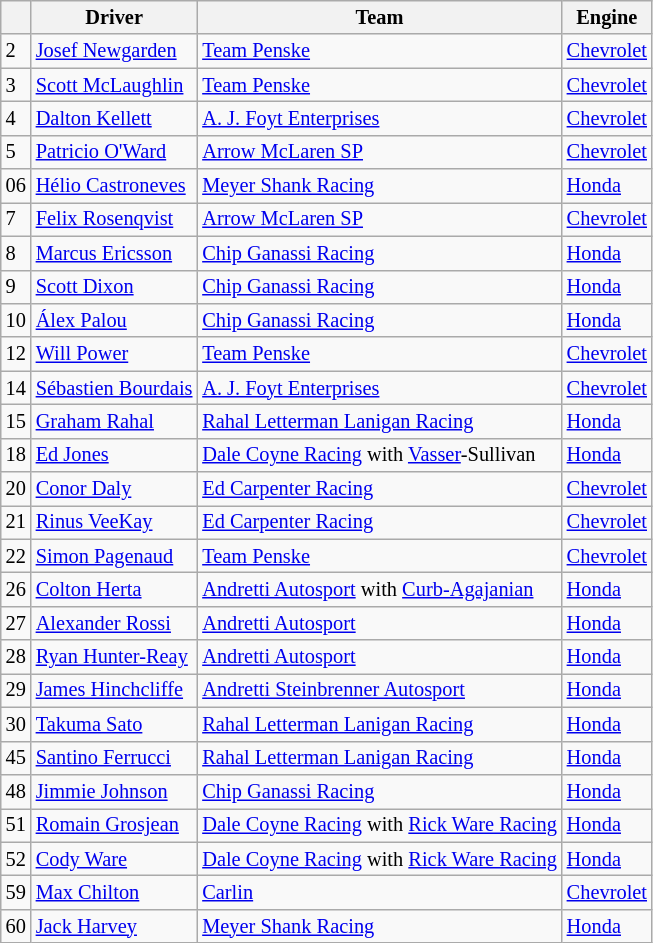<table class="wikitable" style="font-size: 85%;">
<tr>
<th align="center"></th>
<th>Driver</th>
<th>Team</th>
<th>Engine</th>
</tr>
<tr>
<td>2</td>
<td> <a href='#'>Josef Newgarden</a></td>
<td><a href='#'>Team Penske</a></td>
<td><a href='#'>Chevrolet</a></td>
</tr>
<tr>
<td>3</td>
<td> <a href='#'>Scott McLaughlin</a> <strong></strong></td>
<td><a href='#'>Team Penske</a></td>
<td><a href='#'>Chevrolet</a></td>
</tr>
<tr>
<td>4</td>
<td> <a href='#'>Dalton Kellett</a></td>
<td><a href='#'>A. J. Foyt Enterprises</a></td>
<td><a href='#'>Chevrolet</a></td>
</tr>
<tr>
<td>5</td>
<td> <a href='#'>Patricio O'Ward</a></td>
<td><a href='#'>Arrow McLaren SP</a></td>
<td><a href='#'>Chevrolet</a></td>
</tr>
<tr>
<td>06</td>
<td> <a href='#'>Hélio Castroneves</a></td>
<td><a href='#'>Meyer Shank Racing</a></td>
<td><a href='#'>Honda</a></td>
</tr>
<tr>
<td>7</td>
<td> <a href='#'>Felix Rosenqvist</a></td>
<td><a href='#'>Arrow McLaren SP</a></td>
<td><a href='#'>Chevrolet</a></td>
</tr>
<tr>
<td>8</td>
<td> <a href='#'>Marcus Ericsson</a></td>
<td><a href='#'>Chip Ganassi Racing</a></td>
<td><a href='#'>Honda</a></td>
</tr>
<tr>
<td>9</td>
<td> <a href='#'>Scott Dixon</a></td>
<td><a href='#'>Chip Ganassi Racing</a></td>
<td><a href='#'>Honda</a></td>
</tr>
<tr>
<td>10</td>
<td> <a href='#'>Álex Palou</a></td>
<td><a href='#'>Chip Ganassi Racing</a></td>
<td><a href='#'>Honda</a></td>
</tr>
<tr>
<td>12</td>
<td> <a href='#'>Will Power</a></td>
<td><a href='#'>Team Penske</a></td>
<td><a href='#'>Chevrolet</a></td>
</tr>
<tr>
<td>14</td>
<td> <a href='#'>Sébastien Bourdais</a></td>
<td><a href='#'>A. J. Foyt Enterprises</a></td>
<td><a href='#'>Chevrolet</a></td>
</tr>
<tr>
<td>15</td>
<td> <a href='#'>Graham Rahal</a></td>
<td><a href='#'>Rahal Letterman Lanigan Racing</a></td>
<td><a href='#'>Honda</a></td>
</tr>
<tr>
<td>18</td>
<td> <a href='#'>Ed Jones</a></td>
<td><a href='#'>Dale Coyne Racing</a> with <a href='#'>Vasser</a>-Sullivan</td>
<td><a href='#'>Honda</a></td>
</tr>
<tr>
<td>20</td>
<td> <a href='#'>Conor Daly</a></td>
<td><a href='#'>Ed Carpenter Racing</a></td>
<td><a href='#'>Chevrolet</a></td>
</tr>
<tr>
<td>21</td>
<td> <a href='#'>Rinus VeeKay</a></td>
<td><a href='#'>Ed Carpenter Racing</a></td>
<td><a href='#'>Chevrolet</a></td>
</tr>
<tr>
<td>22</td>
<td> <a href='#'>Simon Pagenaud</a></td>
<td><a href='#'>Team Penske</a></td>
<td><a href='#'>Chevrolet</a></td>
</tr>
<tr>
<td>26</td>
<td> <a href='#'>Colton Herta</a></td>
<td><a href='#'>Andretti Autosport</a> with <a href='#'>Curb-Agajanian</a></td>
<td><a href='#'>Honda</a></td>
</tr>
<tr>
<td>27</td>
<td> <a href='#'>Alexander Rossi</a></td>
<td><a href='#'>Andretti Autosport</a></td>
<td><a href='#'>Honda</a></td>
</tr>
<tr>
<td>28</td>
<td> <a href='#'>Ryan Hunter-Reay</a></td>
<td><a href='#'>Andretti Autosport</a></td>
<td><a href='#'>Honda</a></td>
</tr>
<tr>
<td>29</td>
<td> <a href='#'>James Hinchcliffe</a></td>
<td><a href='#'>Andretti Steinbrenner Autosport</a></td>
<td><a href='#'>Honda</a></td>
</tr>
<tr>
<td>30</td>
<td> <a href='#'>Takuma Sato</a></td>
<td><a href='#'>Rahal Letterman Lanigan Racing</a></td>
<td><a href='#'>Honda</a></td>
</tr>
<tr>
<td>45</td>
<td> <a href='#'>Santino Ferrucci</a></td>
<td><a href='#'>Rahal Letterman Lanigan Racing</a></td>
<td><a href='#'>Honda</a></td>
</tr>
<tr>
<td>48</td>
<td> <a href='#'>Jimmie Johnson</a> <strong></strong></td>
<td><a href='#'>Chip Ganassi Racing</a></td>
<td><a href='#'>Honda</a></td>
</tr>
<tr>
<td>51</td>
<td> <a href='#'>Romain Grosjean</a> <strong></strong></td>
<td><a href='#'>Dale Coyne Racing</a> with <a href='#'>Rick Ware Racing</a></td>
<td><a href='#'>Honda</a></td>
</tr>
<tr>
<td>52</td>
<td> <a href='#'>Cody Ware</a> <strong></strong></td>
<td><a href='#'>Dale Coyne Racing</a> with <a href='#'>Rick Ware Racing</a></td>
<td><a href='#'>Honda</a></td>
</tr>
<tr>
<td>59</td>
<td> <a href='#'>Max Chilton</a></td>
<td><a href='#'>Carlin</a></td>
<td><a href='#'>Chevrolet</a></td>
</tr>
<tr>
<td>60</td>
<td> <a href='#'>Jack Harvey</a></td>
<td><a href='#'>Meyer Shank Racing</a></td>
<td><a href='#'>Honda</a></td>
</tr>
</table>
